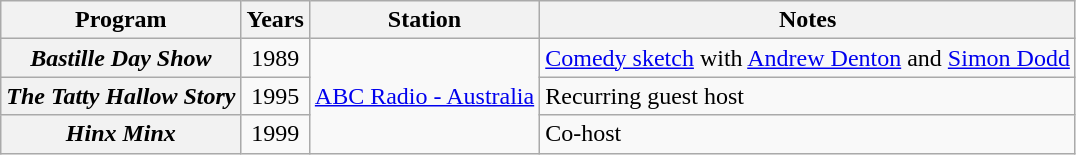<table class="wikitable plainrowheaders sortable">
<tr>
<th scope="col">Program</th>
<th scope="col">Years</th>
<th scope="col">Station</th>
<th scope="col">Notes</th>
</tr>
<tr>
<th scope="row"><em>Bastille Day Show</em></th>
<td style="text-align:center;">1989</td>
<td rowspan="3" style="text-align:center;"><a href='#'>ABC Radio - Australia</a></td>
<td><a href='#'>Comedy sketch</a> with <a href='#'>Andrew Denton</a> and <a href='#'>Simon Dodd</a></td>
</tr>
<tr>
<th scope="row"><em>The Tatty Hallow Story</em></th>
<td style="text-align:center;">1995</td>
<td>Recurring guest host</td>
</tr>
<tr>
<th scope="row"><em>Hinx Minx</em></th>
<td style="text-align:center;">1999</td>
<td>Co-host</td>
</tr>
</table>
